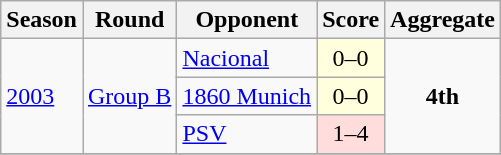<table class="wikitable">
<tr>
<th>Season</th>
<th>Round</th>
<th>Opponent</th>
<th>Score</th>
<th>Aggregate</th>
</tr>
<tr>
<td rowspan="3"><a href='#'>2003</a></td>
<td rowspan="3"><a href='#'>Group B</a></td>
<td> <a href='#'>Nacional</a></td>
<td bgcolor="#ffffdd" style="text-align:center;">0–0</td>
<td style="text-align:center;" rowspan="3"><strong>4th</strong></td>
</tr>
<tr>
<td> <a href='#'>1860 Munich</a></td>
<td bgcolor="#ffffdd" style="text-align:center;">0–0</td>
</tr>
<tr>
<td> <a href='#'>PSV</a></td>
<td bgcolor="#ffdddd" style="text-align:center;">1–4</td>
</tr>
<tr>
</tr>
</table>
